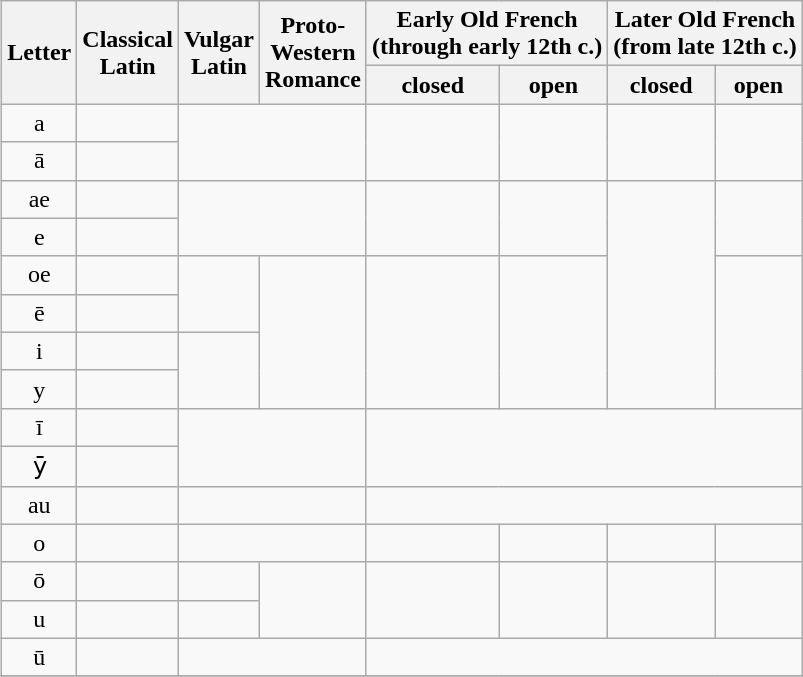<table class="wikitable" style="float: right; margin: 10px; text-align: center;">
<tr>
<th rowspan="2">Letter</th>
<th rowspan="2">Classical<br>Latin</th>
<th rowspan="2">Vulgar<br>Latin</th>
<th rowspan="2">Proto-<br>Western<br>Romance</th>
<th colspan="2">Early Old French<br>(through early 12th c.)</th>
<th colspan="2">Later Old French<br>(from late 12th c.)</th>
</tr>
<tr>
<th>closed</th>
<th>open</th>
<th>closed</th>
<th>open</th>
</tr>
<tr>
<td>a</td>
<td></td>
<td colspan="2" rowspan="2"></td>
<td rowspan="2"> </td>
<td rowspan="2"> </td>
<td rowspan="2"> </td>
<td rowspan="2"> </td>
</tr>
<tr>
<td>ā</td>
<td></td>
</tr>
<tr>
<td>ae</td>
<td></td>
<td colspan="2" rowspan="2"></td>
<td rowspan="2"> </td>
<td rowspan="2"> </td>
<td rowspan="6"> </td>
<td rowspan="2"> </td>
</tr>
<tr>
<td>e</td>
<td></td>
</tr>
<tr>
<td>oe</td>
<td></td>
<td rowspan="2"></td>
<td rowspan="4"></td>
<td rowspan="4"> </td>
<td rowspan="4"> </td>
<td rowspan="4"> </td>
</tr>
<tr>
<td>ē</td>
<td></td>
</tr>
<tr>
<td>i</td>
<td></td>
<td rowspan="2"></td>
</tr>
<tr>
<td>y</td>
<td></td>
</tr>
<tr>
<td>ī</td>
<td></td>
<td colspan="2" rowspan="2"></td>
<td colspan="4" rowspan="2"> </td>
</tr>
<tr>
<td>ȳ</td>
<td></td>
</tr>
<tr>
<td>au</td>
<td></td>
<td colspan="2"></td>
<td colspan="4"> </td>
</tr>
<tr>
<td>o</td>
<td></td>
<td colspan="2"></td>
<td> </td>
<td> </td>
<td> </td>
<td> </td>
</tr>
<tr>
<td>ō</td>
<td></td>
<td></td>
<td rowspan="2"></td>
<td rowspan="2"> </td>
<td rowspan="2"> </td>
<td rowspan="2"> </td>
<td rowspan="2"> </td>
</tr>
<tr>
<td>u</td>
<td></td>
<td></td>
</tr>
<tr>
<td>ū</td>
<td></td>
<td colspan="2"></td>
<td colspan="4"> </td>
</tr>
<tr>
</tr>
</table>
